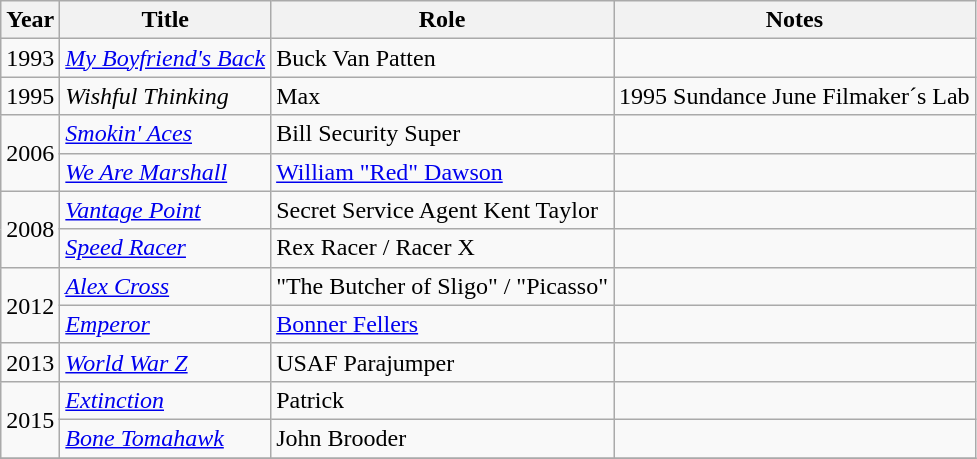<table class="wikitable sortable">
<tr>
<th>Year</th>
<th>Title</th>
<th>Role</th>
<th class="unsortable">Notes</th>
</tr>
<tr>
<td>1993</td>
<td><em><a href='#'>My Boyfriend's Back</a></em></td>
<td>Buck Van Patten</td>
<td></td>
</tr>
<tr>
<td>1995</td>
<td><em>Wishful Thinking</em></td>
<td>Max</td>
<td>1995 Sundance June Filmaker´s Lab</td>
</tr>
<tr>
<td rowspan=2>2006</td>
<td><em><a href='#'>Smokin' Aces</a></em></td>
<td>Bill Security Super</td>
<td></td>
</tr>
<tr>
<td><em><a href='#'>We Are Marshall</a></em></td>
<td><a href='#'>William "Red" Dawson</a></td>
<td></td>
</tr>
<tr>
<td rowspan=2>2008</td>
<td><em><a href='#'>Vantage Point</a></em></td>
<td>Secret Service Agent Kent Taylor</td>
<td></td>
</tr>
<tr>
<td><em><a href='#'>Speed Racer</a></em></td>
<td>Rex Racer / Racer X</td>
<td></td>
</tr>
<tr>
<td rowspan=2>2012</td>
<td><em><a href='#'>Alex Cross</a></em></td>
<td>"The Butcher of Sligo" / "Picasso"</td>
<td></td>
</tr>
<tr>
<td><em><a href='#'>Emperor</a></em></td>
<td><a href='#'>Bonner Fellers</a></td>
<td></td>
</tr>
<tr>
<td>2013</td>
<td><em><a href='#'>World War Z</a></em></td>
<td>USAF Parajumper</td>
<td></td>
</tr>
<tr>
<td rowspan=2>2015</td>
<td><em><a href='#'>Extinction</a></em></td>
<td>Patrick</td>
<td></td>
</tr>
<tr>
<td><em><a href='#'>Bone Tomahawk</a></em></td>
<td>John Brooder</td>
<td></td>
</tr>
<tr>
</tr>
</table>
